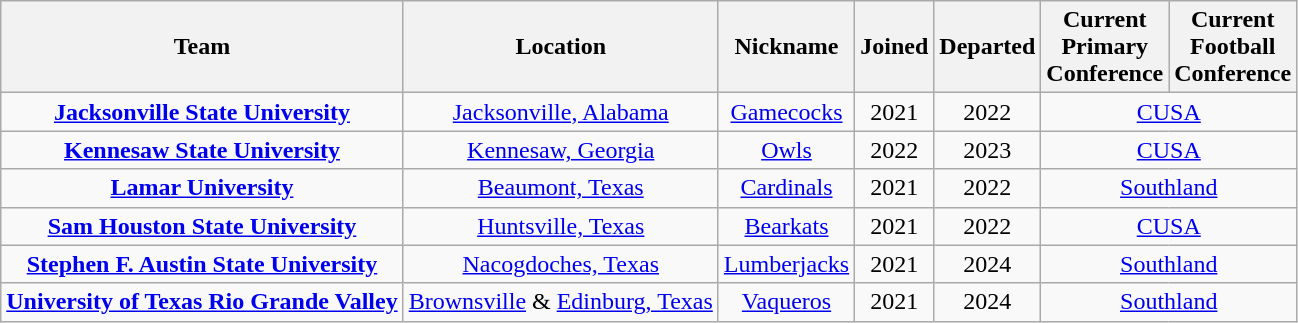<table class="wikitable sortable" style="text-align: center;">
<tr>
<th>Team</th>
<th>Location</th>
<th>Nickname</th>
<th>Joined</th>
<th>Departed</th>
<th>Current<br>Primary<br>Conference</th>
<th>Current<br>Football<br>Conference</th>
</tr>
<tr>
<td><strong><a href='#'>Jacksonville State University</a></strong></td>
<td><a href='#'>Jacksonville, Alabama</a></td>
<td><a href='#'>Gamecocks</a></td>
<td>2021</td>
<td>2022</td>
<td colspan="2"><a href='#'>CUSA</a></td>
</tr>
<tr>
<td><strong><a href='#'>Kennesaw State University</a></strong></td>
<td><a href='#'>Kennesaw, Georgia</a></td>
<td><a href='#'>Owls</a></td>
<td>2022</td>
<td>2023</td>
<td colspan="2"><a href='#'>CUSA</a></td>
</tr>
<tr>
<td><strong><a href='#'>Lamar University</a></strong></td>
<td><a href='#'>Beaumont, Texas</a></td>
<td><a href='#'>Cardinals</a></td>
<td>2021</td>
<td>2022</td>
<td colspan="2"><a href='#'>Southland</a></td>
</tr>
<tr>
<td><strong><a href='#'>Sam Houston State University</a></strong></td>
<td><a href='#'>Huntsville, Texas</a></td>
<td><a href='#'>Bearkats</a></td>
<td>2021</td>
<td>2022</td>
<td colspan="2"><a href='#'>CUSA</a></td>
</tr>
<tr>
<td><strong><a href='#'>Stephen F. Austin State University</a></strong></td>
<td><a href='#'>Nacogdoches, Texas</a></td>
<td><a href='#'>Lumberjacks</a></td>
<td>2021</td>
<td>2024</td>
<td colspan="2"><a href='#'>Southland</a></td>
</tr>
<tr>
<td><strong><a href='#'>University of Texas Rio Grande Valley</a></strong></td>
<td><a href='#'>Brownsville</a> & <a href='#'>Edinburg, Texas</a></td>
<td><a href='#'>Vaqueros</a></td>
<td>2021</td>
<td>2024</td>
<td colspan="2"><a href='#'>Southland</a></td>
</tr>
</table>
